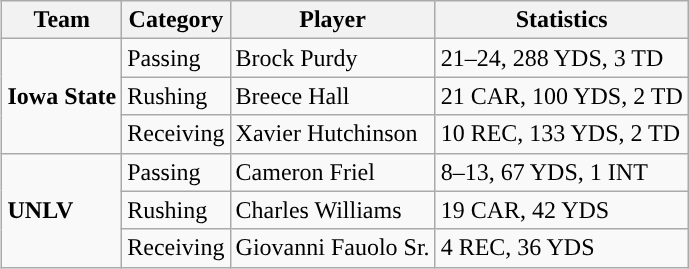<table class="wikitable" style="float: right;">
<tr>
<th>Team</th>
<th>Category</th>
<th>Player</th>
<th>Statistics</th>
</tr>
<tr>
<td rowspan=3><strong>Iowa State</strong></td>
<td>Passing</td>
<td>Brock Purdy</td>
<td>21–24, 288 YDS, 3 TD</td>
</tr>
<tr>
<td>Rushing</td>
<td>Breece Hall</td>
<td>21 CAR, 100 YDS, 2 TD</td>
</tr>
<tr>
<td>Receiving</td>
<td>Xavier Hutchinson</td>
<td>10 REC, 133 YDS, 2 TD</td>
</tr>
<tr>
<td rowspan=3><strong>UNLV</strong></td>
<td>Passing</td>
<td>Cameron Friel</td>
<td>8–13, 67 YDS, 1 INT</td>
</tr>
<tr>
<td>Rushing</td>
<td>Charles Williams</td>
<td>19 CAR, 42 YDS</td>
</tr>
<tr>
<td>Receiving</td>
<td>Giovanni Fauolo Sr.</td>
<td>4 REC, 36 YDS</td>
</tr>
</table>
